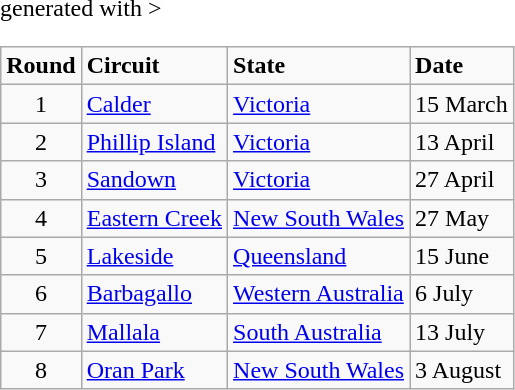<table class="wikitable" <hiddentext>generated with >
<tr style="font-weight:bold">
<td height="14" align="center">Round</td>
<td>Circuit</td>
<td>State</td>
<td>Date</td>
</tr>
<tr>
<td height="14" align="center">1</td>
<td><a href='#'>Calder</a></td>
<td><a href='#'>Victoria</a></td>
<td>15 March</td>
</tr>
<tr>
<td height="14" align="center">2</td>
<td><a href='#'>Phillip Island</a></td>
<td><a href='#'>Victoria</a></td>
<td>13 April</td>
</tr>
<tr>
<td height="14" align="center">3</td>
<td><a href='#'>Sandown</a></td>
<td><a href='#'>Victoria</a></td>
<td>27 April</td>
</tr>
<tr>
<td height="14" align="center">4</td>
<td><a href='#'>Eastern Creek</a></td>
<td><a href='#'>New South Wales</a></td>
<td>27 May</td>
</tr>
<tr>
<td height="14" align="center">5</td>
<td><a href='#'>Lakeside</a></td>
<td><a href='#'>Queensland</a></td>
<td>15 June</td>
</tr>
<tr>
<td height="14" align="center">6</td>
<td><a href='#'>Barbagallo</a></td>
<td><a href='#'>Western Australia</a></td>
<td>6 July</td>
</tr>
<tr>
<td height="14" align="center">7</td>
<td><a href='#'>Mallala</a></td>
<td><a href='#'>South Australia</a></td>
<td>13 July</td>
</tr>
<tr>
<td height="14" align="center">8</td>
<td><a href='#'>Oran Park</a></td>
<td><a href='#'>New South Wales</a></td>
<td>3 August</td>
</tr>
</table>
